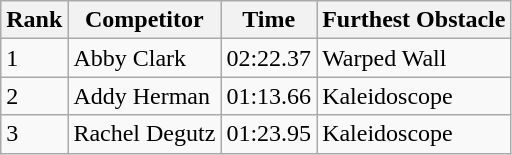<table class="wikitable sortable mw-collapsible">
<tr>
<th>Rank</th>
<th>Competitor</th>
<th>Time</th>
<th>Furthest Obstacle</th>
</tr>
<tr>
<td>1</td>
<td>Abby Clark</td>
<td>02:22.37</td>
<td>Warped Wall</td>
</tr>
<tr>
<td>2</td>
<td>Addy Herman</td>
<td>01:13.66</td>
<td>Kaleidoscope</td>
</tr>
<tr>
<td>3</td>
<td>Rachel Degutz</td>
<td>01:23.95</td>
<td>Kaleidoscope</td>
</tr>
</table>
